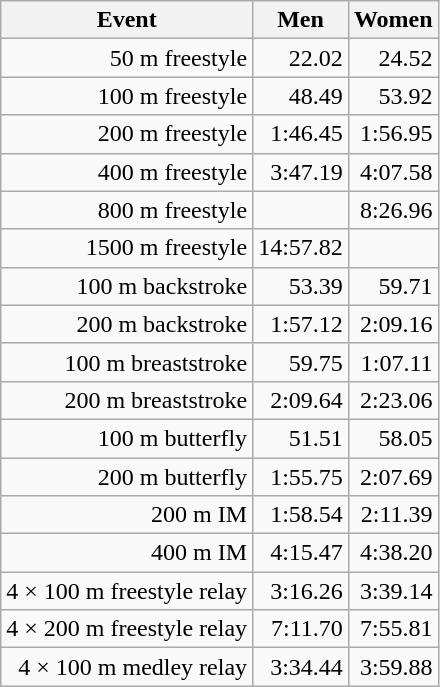<table class="wikitable" style="text-align:right">
<tr>
<th>Event</th>
<th>Men</th>
<th>Women</th>
</tr>
<tr>
<td>50 m freestyle</td>
<td>22.02</td>
<td>24.52</td>
</tr>
<tr>
<td>100 m freestyle</td>
<td>48.49</td>
<td>53.92</td>
</tr>
<tr>
<td>200 m freestyle</td>
<td>1:46.45</td>
<td>1:56.95</td>
</tr>
<tr>
<td>400 m freestyle</td>
<td>3:47.19</td>
<td>4:07.58</td>
</tr>
<tr>
<td>800 m freestyle</td>
<td></td>
<td>8:26.96</td>
</tr>
<tr>
<td>1500 m freestyle</td>
<td>14:57.82</td>
<td></td>
</tr>
<tr>
<td>100 m backstroke</td>
<td>53.39</td>
<td>59.71</td>
</tr>
<tr>
<td>200 m backstroke</td>
<td>1:57.12</td>
<td>2:09.16</td>
</tr>
<tr>
<td>100 m breaststroke</td>
<td>59.75</td>
<td>1:07.11</td>
</tr>
<tr>
<td>200 m breaststroke</td>
<td>2:09.64</td>
<td>2:23.06</td>
</tr>
<tr>
<td>100 m butterfly</td>
<td>51.51</td>
<td>58.05</td>
</tr>
<tr>
<td>200 m butterfly</td>
<td>1:55.75</td>
<td>2:07.69</td>
</tr>
<tr>
<td>200 m IM</td>
<td>1:58.54</td>
<td>2:11.39</td>
</tr>
<tr>
<td>400 m IM</td>
<td>4:15.47</td>
<td>4:38.20</td>
</tr>
<tr>
<td>4 × 100 m freestyle relay</td>
<td>3:16.26</td>
<td>3:39.14</td>
</tr>
<tr>
<td>4 × 200 m freestyle relay</td>
<td>7:11.70</td>
<td>7:55.81</td>
</tr>
<tr>
<td>4 × 100 m medley relay</td>
<td>3:34.44</td>
<td>3:59.88</td>
</tr>
</table>
